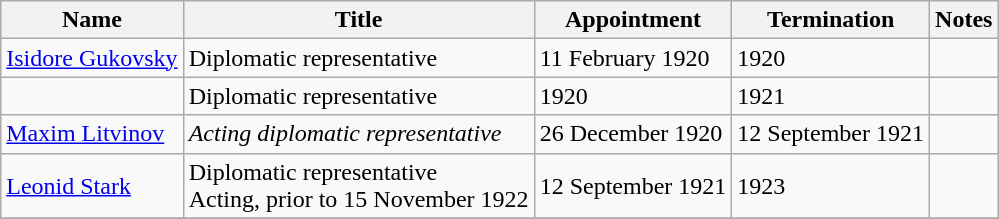<table class="wikitable">
<tr valign="middle">
<th>Name</th>
<th>Title</th>
<th>Appointment</th>
<th>Termination</th>
<th>Notes</th>
</tr>
<tr>
<td><a href='#'>Isidore Gukovsky</a></td>
<td>Diplomatic representative</td>
<td>11 February 1920</td>
<td>1920</td>
<td></td>
</tr>
<tr>
<td></td>
<td>Diplomatic representative</td>
<td>1920</td>
<td>1921</td>
<td></td>
</tr>
<tr>
<td><a href='#'>Maxim Litvinov</a></td>
<td><em>Acting diplomatic representative</em></td>
<td>26 December 1920</td>
<td>12 September 1921</td>
<td></td>
</tr>
<tr>
<td><a href='#'>Leonid Stark</a></td>
<td>Diplomatic representative<br>Acting, prior to 15 November 1922</td>
<td>12 September 1921</td>
<td>1923</td>
<td></td>
</tr>
<tr>
</tr>
</table>
